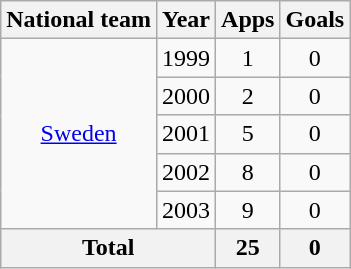<table class="wikitable" style="text-align:center">
<tr>
<th>National team</th>
<th>Year</th>
<th>Apps</th>
<th>Goals</th>
</tr>
<tr>
<td rowspan="5"><a href='#'>Sweden</a></td>
<td>1999</td>
<td>1</td>
<td>0</td>
</tr>
<tr>
<td>2000</td>
<td>2</td>
<td>0</td>
</tr>
<tr>
<td>2001</td>
<td>5</td>
<td>0</td>
</tr>
<tr>
<td>2002</td>
<td>8</td>
<td>0</td>
</tr>
<tr>
<td>2003</td>
<td>9</td>
<td>0</td>
</tr>
<tr>
<th colspan="2">Total</th>
<th>25</th>
<th>0</th>
</tr>
</table>
